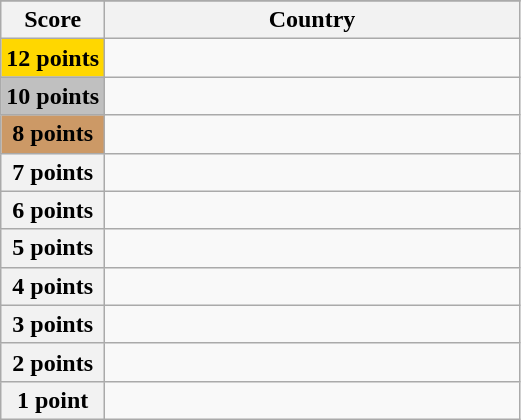<table class="wikitable">
<tr>
</tr>
<tr>
<th scope="col" width="20%">Score</th>
<th scope="col">Country</th>
</tr>
<tr>
<th scope="row" style="background:gold">12 points</th>
<td></td>
</tr>
<tr>
<th scope="row" style="background:silver">10 points</th>
<td></td>
</tr>
<tr>
<th scope="row" style="background:#CC9966">8 points</th>
<td></td>
</tr>
<tr>
<th scope="row">7 points</th>
<td></td>
</tr>
<tr>
<th scope="row">6 points</th>
<td></td>
</tr>
<tr>
<th scope="row">5 points</th>
<td></td>
</tr>
<tr>
<th scope="row">4 points</th>
<td></td>
</tr>
<tr>
<th scope="row">3 points</th>
<td></td>
</tr>
<tr>
<th scope="row">2 points</th>
<td></td>
</tr>
<tr>
<th scope="row">1 point</th>
<td></td>
</tr>
</table>
